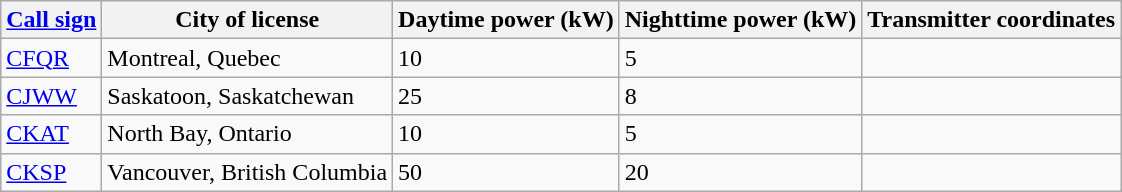<table class="wikitable sortable">
<tr>
<th><a href='#'>Call sign</a></th>
<th>City of license</th>
<th>Daytime power (kW)</th>
<th>Nighttime power (kW)</th>
<th>Transmitter coordinates</th>
</tr>
<tr>
<td><a href='#'>CFQR</a></td>
<td>Montreal, Quebec</td>
<td>10</td>
<td>5</td>
<td></td>
</tr>
<tr>
<td><a href='#'>CJWW</a></td>
<td>Saskatoon, Saskatchewan</td>
<td>25</td>
<td>8</td>
<td></td>
</tr>
<tr>
<td><a href='#'>CKAT</a></td>
<td>North Bay, Ontario</td>
<td>10</td>
<td>5</td>
<td></td>
</tr>
<tr>
<td><a href='#'>CKSP</a></td>
<td>Vancouver, British Columbia</td>
<td>50</td>
<td>20</td>
<td></td>
</tr>
</table>
